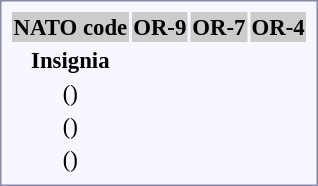<table style="border:1px solid #8888aa; background-color:#f7f8ff; padding:5px; font-size:95%; margin: 0px 12px 12px 0px;">
<tr style="background-color:#CCCCCC;text-align:center;">
<th>NATO code</th>
<th>OR-9</th>
<th>OR-7</th>
<th colspan=5>OR-4</th>
</tr>
<tr style="text-align:center;">
<th>Insignia</th>
<td></td>
<td></td>
<td></td>
<td></td>
<td></td>
<td></td>
<td></td>
</tr>
<tr style="text-align:center;">
<td>()</td>
<td></td>
<td></td>
<td></td>
<td></td>
<td></td>
<td></td>
<td></td>
</tr>
<tr style="text-align:center;">
<td>()</td>
<td></td>
<td></td>
<td></td>
<td></td>
<td></td>
<td></td>
<td></td>
</tr>
<tr style="text-align:center;">
<td>()</td>
<td></td>
<td></td>
<td></td>
<td></td>
<td></td>
<td></td>
<td></td>
</tr>
</table>
